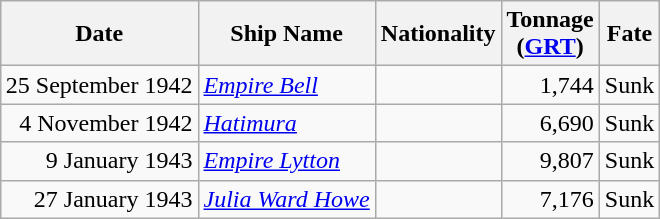<table class="wikitable sortable" style="margin: 1em auto 1em auto;">
<tr>
<th>Date</th>
<th>Ship Name</th>
<th>Nationality</th>
<th>Tonnage<br>(<a href='#'>GRT</a>)</th>
<th>Fate</th>
</tr>
<tr>
<td align="right">25 September 1942</td>
<td align="left"><a href='#'><em>Empire Bell</em></a></td>
<td align="left"></td>
<td align="right">1,744</td>
<td align="left">Sunk</td>
</tr>
<tr>
<td align="right">4 November 1942</td>
<td align="left"><a href='#'><em>Hatimura</em></a></td>
<td align="left"></td>
<td align="right">6,690</td>
<td align="left">Sunk</td>
</tr>
<tr>
<td align="right">9 January 1943</td>
<td align="left"><a href='#'><em>Empire Lytton</em></a></td>
<td align="left"></td>
<td align="right">9,807</td>
<td align="left">Sunk</td>
</tr>
<tr>
<td align="right">27 January 1943</td>
<td align="left"><a href='#'><em>Julia Ward Howe</em></a></td>
<td align="left"></td>
<td align="right">7,176</td>
<td align="left">Sunk</td>
</tr>
</table>
